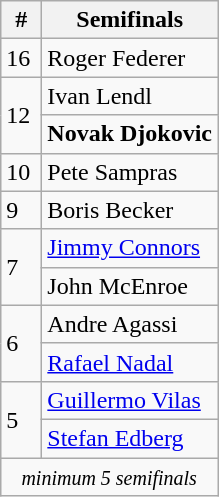<table class="wikitable" style="display:inline-table;">
<tr>
<th width=20>#</th>
<th>Semifinals</th>
</tr>
<tr>
<td>16</td>
<td> Roger Federer</td>
</tr>
<tr>
<td rowspan="2">12</td>
<td> Ivan Lendl</td>
</tr>
<tr>
<td> <strong>Novak Djokovic</strong></td>
</tr>
<tr>
<td>10</td>
<td> Pete Sampras</td>
</tr>
<tr>
<td>9</td>
<td> Boris Becker</td>
</tr>
<tr>
<td rowspan="2">7</td>
<td> <a href='#'>Jimmy Connors</a></td>
</tr>
<tr>
<td> John McEnroe</td>
</tr>
<tr>
<td rowspan="2">6</td>
<td> Andre Agassi</td>
</tr>
<tr>
<td> <a href='#'>Rafael Nadal</a></td>
</tr>
<tr>
<td rowspan="2">5</td>
<td> <a href='#'>Guillermo Vilas</a></td>
</tr>
<tr>
<td> <a href='#'>Stefan Edberg</a></td>
</tr>
<tr>
<td colspan="3" style="text-align: center;"><small><em>minimum 5 semifinals</em></small></td>
</tr>
</table>
